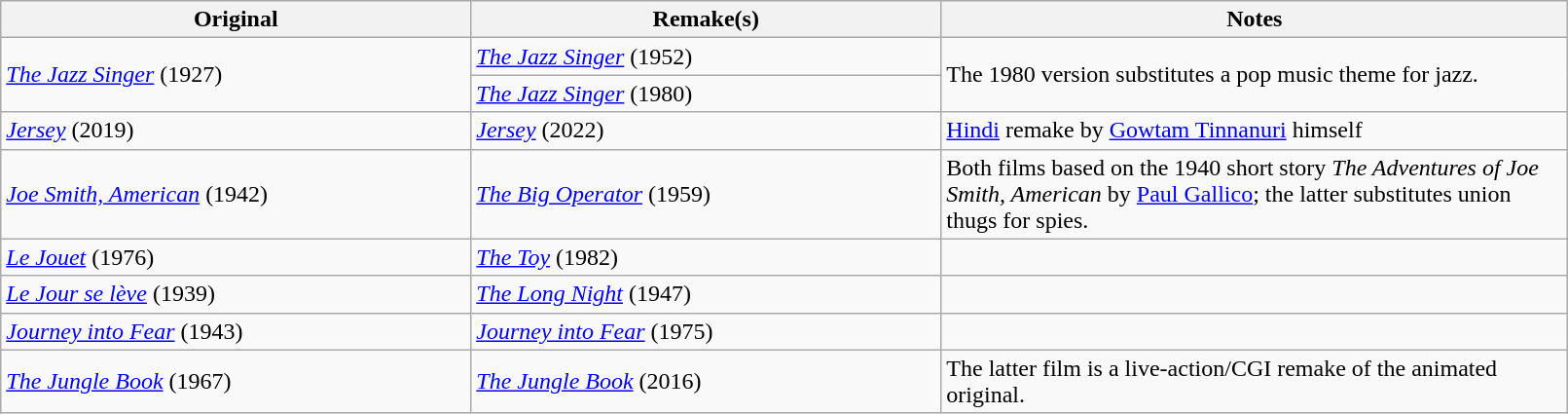<table class="wikitable" style="width:85%">
<tr>
<th style="width:30%">Original</th>
<th style="width:30%">Remake(s)</th>
<th>Notes</th>
</tr>
<tr>
<td rowspan="2"><em><a href='#'>The Jazz Singer</a></em> (1927)</td>
<td><em><a href='#'>The Jazz Singer</a></em> (1952)</td>
<td rowspan="2">The 1980 version substitutes a pop music theme for jazz.</td>
</tr>
<tr>
<td><em><a href='#'>The Jazz Singer</a></em> (1980)</td>
</tr>
<tr>
<td><a href='#'><em>Jersey</em></a> (2019)</td>
<td><a href='#'><em>Jersey</em></a> (2022)</td>
<td><a href='#'>Hindi</a> remake by <a href='#'>Gowtam Tinnanuri</a> himself</td>
</tr>
<tr>
<td><em><a href='#'>Joe Smith, American</a></em> (1942)</td>
<td><em><a href='#'>The Big Operator</a></em> (1959)</td>
<td>Both films based on the 1940 short story <em>The Adventures of Joe Smith, American</em> by <a href='#'>Paul Gallico</a>; the latter substitutes union thugs for spies.</td>
</tr>
<tr>
<td><em><a href='#'>Le Jouet</a></em> (1976)</td>
<td><em><a href='#'>The Toy</a></em> (1982)</td>
<td></td>
</tr>
<tr>
<td><em><a href='#'>Le Jour se lève</a></em> (1939)</td>
<td><em><a href='#'>The Long Night</a></em> (1947)</td>
<td></td>
</tr>
<tr>
<td><em><a href='#'>Journey into Fear</a></em> (1943)</td>
<td><em><a href='#'>Journey into Fear</a></em> (1975)</td>
<td></td>
</tr>
<tr>
<td><em><a href='#'>The Jungle Book</a></em> (1967)</td>
<td><em><a href='#'>The Jungle Book</a></em> (2016)</td>
<td>The latter film is a live-action/CGI remake of the animated original.</td>
</tr>
</table>
